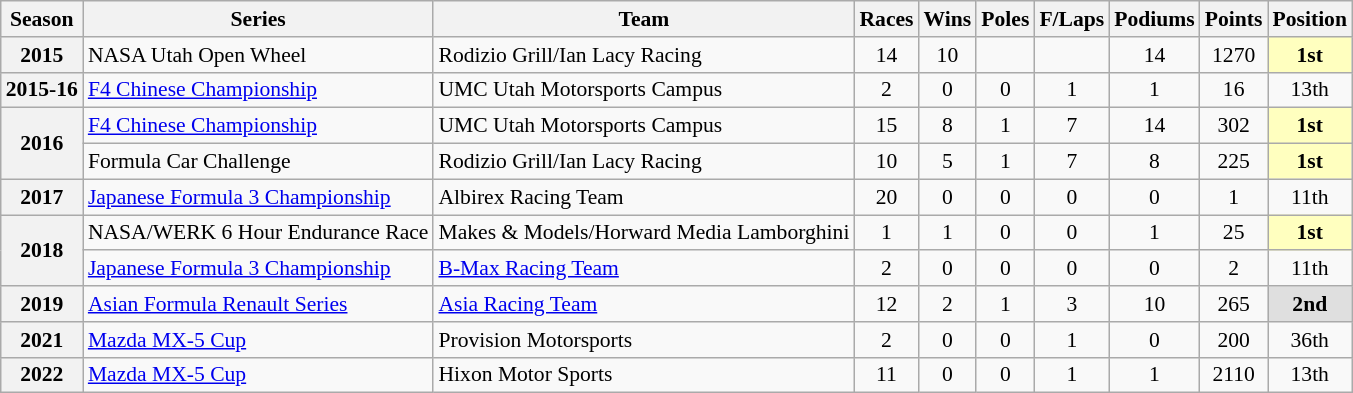<table class="wikitable" style="font-size: 90%; text-align:center">
<tr>
<th>Season</th>
<th>Series</th>
<th>Team</th>
<th>Races</th>
<th>Wins</th>
<th>Poles</th>
<th>F/Laps</th>
<th>Podiums</th>
<th>Points</th>
<th>Position</th>
</tr>
<tr>
<th>2015</th>
<td align=left>NASA Utah Open Wheel</td>
<td align=left>Rodizio Grill/Ian Lacy Racing</td>
<td>14</td>
<td>10</td>
<td></td>
<td></td>
<td>14</td>
<td>1270</td>
<td style="background:#ffffbf;"><strong>1st</strong></td>
</tr>
<tr>
<th>2015-16</th>
<td align="left"><a href='#'>F4 Chinese Championship</a></td>
<td align=left>UMC Utah Motorsports Campus</td>
<td>2</td>
<td>0</td>
<td>0</td>
<td>1</td>
<td>1</td>
<td>16</td>
<td>13th</td>
</tr>
<tr>
<th rowspan="2">2016</th>
<td align=left><a href='#'>F4 Chinese Championship</a></td>
<td align=left>UMC Utah Motorsports Campus</td>
<td>15</td>
<td>8</td>
<td>1</td>
<td>7</td>
<td>14</td>
<td>302</td>
<td style="background:#ffffbf;"><strong>1st</strong></td>
</tr>
<tr>
<td align=left>Formula Car Challenge</td>
<td align=left>Rodizio Grill/Ian Lacy Racing</td>
<td>10</td>
<td>5</td>
<td>1</td>
<td>7</td>
<td>8</td>
<td>225</td>
<td style="background:#ffffbf;"><strong>1st</strong></td>
</tr>
<tr>
<th>2017</th>
<td align=left><a href='#'>Japanese Formula 3 Championship</a></td>
<td align=left>Albirex Racing Team</td>
<td>20</td>
<td>0</td>
<td>0</td>
<td>0</td>
<td>0</td>
<td>1</td>
<td>11th</td>
</tr>
<tr>
<th rowspan=2>2018</th>
<td align=left>NASA/WERK 6 Hour Endurance Race</td>
<td align=left>Makes & Models/Horward Media Lamborghini</td>
<td>1</td>
<td>1</td>
<td>0</td>
<td>0</td>
<td>1</td>
<td>25</td>
<td style="background:#ffffbf;"><strong>1st</strong></td>
</tr>
<tr>
<td align=left><a href='#'>Japanese Formula 3 Championship</a></td>
<td align=left><a href='#'>B-Max Racing Team</a></td>
<td>2</td>
<td>0</td>
<td>0</td>
<td>0</td>
<td>0</td>
<td>2</td>
<td>11th</td>
</tr>
<tr>
<th>2019</th>
<td align=left><a href='#'>Asian Formula Renault Series</a></td>
<td align=left><a href='#'>Asia Racing Team</a></td>
<td>12</td>
<td>2</td>
<td>1</td>
<td>3</td>
<td>10</td>
<td>265</td>
<td style="background:#DFDFDF;"><strong>2nd</strong></td>
</tr>
<tr>
<th>2021</th>
<td align=left><a href='#'>Mazda MX-5 Cup</a></td>
<td align=left>Provision Motorsports</td>
<td>2</td>
<td>0</td>
<td>0</td>
<td>1</td>
<td>0</td>
<td>200</td>
<td>36th</td>
</tr>
<tr>
<th>2022</th>
<td align=left><a href='#'>Mazda MX-5 Cup</a></td>
<td align=left>Hixon Motor Sports</td>
<td>11</td>
<td>0</td>
<td>0</td>
<td>1</td>
<td>1</td>
<td>2110</td>
<td>13th</td>
</tr>
</table>
